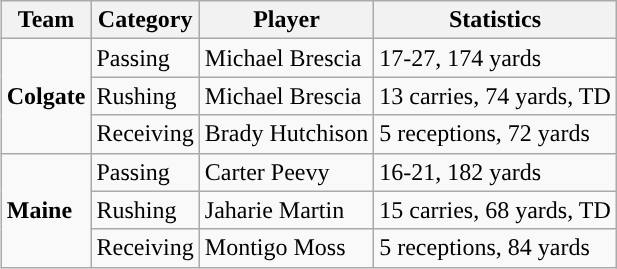<table class="wikitable" style="float: right;">
<tr>
<th>Team</th>
<th>Category</th>
<th>Player</th>
<th>Statistics</th>
</tr>
<tr>
<td rowspan=3><strong>Colgate</strong></td>
<td>Passing</td>
<td>Michael Brescia</td>
<td>17-27, 174 yards</td>
</tr>
<tr>
<td>Rushing</td>
<td>Michael Brescia</td>
<td>13 carries, 74 yards, TD</td>
</tr>
<tr>
<td>Receiving</td>
<td>Brady Hutchison</td>
<td>5 receptions, 72 yards</td>
</tr>
<tr>
<td rowspan=3><strong>Maine</strong></td>
<td>Passing</td>
<td>Carter Peevy</td>
<td>16-21, 182 yards</td>
</tr>
<tr>
<td>Rushing</td>
<td>Jaharie Martin</td>
<td>15 carries, 68 yards, TD</td>
</tr>
<tr>
<td>Receiving</td>
<td>Montigo Moss</td>
<td>5 receptions, 84 yards</td>
</tr>
</table>
